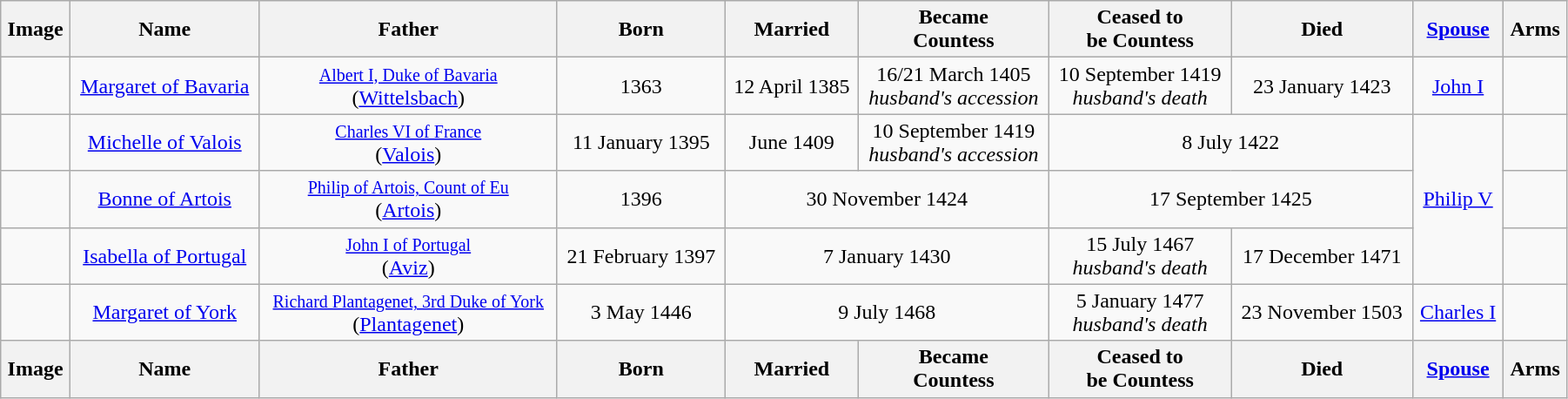<table width=95% class="wikitable">
<tr>
<th>Image</th>
<th>Name</th>
<th>Father</th>
<th>Born</th>
<th>Married</th>
<th>Became<br>Countess</th>
<th>Ceased to<br>be Countess</th>
<th>Died</th>
<th><a href='#'>Spouse</a></th>
<th>Arms</th>
</tr>
<tr>
<td align="center"></td>
<td align="center"><a href='#'>Margaret of Bavaria</a><br></td>
<td align="center"><small><a href='#'>Albert I, Duke of Bavaria</a></small><br>(<a href='#'>Wittelsbach</a>)</td>
<td align=center>1363</td>
<td align="center">12 April 1385</td>
<td align=center>16/21 March 1405<br><em>husband's accession</em></td>
<td align=center>10 September 1419<br><em>husband's death</em></td>
<td align="center">23 January 1423</td>
<td align="center"><a href='#'>John I</a></td>
<td align="center"></td>
</tr>
<tr>
<td align="center"></td>
<td align="center"><a href='#'>Michelle of Valois</a><br></td>
<td align="center"><small><a href='#'>Charles VI of France</a></small><br>(<a href='#'>Valois</a>)</td>
<td align=center>11 January 1395</td>
<td align="center">June 1409</td>
<td align=center>10 September 1419<br><em>husband's accession</em></td>
<td align="center" colspan="2">8 July 1422</td>
<td align="center" rowspan="3"><a href='#'>Philip V</a></td>
<td align="center"></td>
</tr>
<tr>
<td align="center"></td>
<td align="center"><a href='#'>Bonne of Artois</a><br></td>
<td align="center"><small><a href='#'>Philip of Artois, Count of Eu</a></small><br>(<a href='#'>Artois</a>)</td>
<td align=center>1396</td>
<td align="center" colspan="2">30 November 1424</td>
<td align="center" colspan="2">17 September 1425</td>
<td align="center"></td>
</tr>
<tr>
<td align="center"></td>
<td align="center"><a href='#'>Isabella of Portugal</a><br></td>
<td align="center"><small><a href='#'>John I of Portugal</a></small><br>(<a href='#'>Aviz</a>)</td>
<td align=center>21 February 1397</td>
<td align="center" colspan="2">7 January 1430</td>
<td align=center>15 July 1467<br><em>husband's death</em></td>
<td align="center">17 December 1471</td>
<td align="center"></td>
</tr>
<tr>
<td align="center"></td>
<td align="center"><a href='#'>Margaret of York</a><br></td>
<td align="center"><small><a href='#'>Richard Plantagenet, 3rd Duke of York</a></small><br>(<a href='#'>Plantagenet</a>)</td>
<td align=center>3 May 1446</td>
<td align="center" colspan="2">9 July 1468</td>
<td align=center>5 January 1477<br><em>husband's death</em></td>
<td align="center">23 November 1503</td>
<td align="center"><a href='#'>Charles I</a></td>
<td align="center"></td>
</tr>
<tr>
<th>Image</th>
<th>Name</th>
<th>Father</th>
<th>Born</th>
<th>Married</th>
<th>Became<br>Countess</th>
<th>Ceased to<br>be Countess</th>
<th>Died</th>
<th><a href='#'>Spouse</a></th>
<th>Arms</th>
</tr>
</table>
